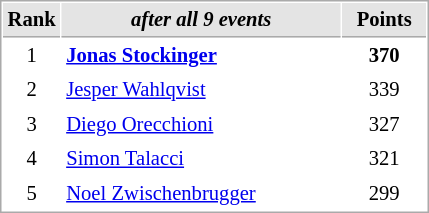<table cellspacing="1" cellpadding="3" style="border:1px solid #aaa; font-size:86%;">
<tr style="background:#e4e4e4;">
<th style="border-bottom:1px solid #AAAAAA; width: 10px;">Rank</th>
<th style="border-bottom:1px solid #AAAAAA; width: 180px;"><em>after all 9 events</em></th>
<th style="border-bottom:1px solid #AAAAAA; width: 50px;">Points</th>
</tr>
<tr>
<td align=center>1</td>
<td> <strong><a href='#'>Jonas Stockinger</a></strong></td>
<td align=center><strong>370</strong></td>
</tr>
<tr>
<td align=center>2</td>
<td> <a href='#'>Jesper Wahlqvist</a></td>
<td align=center>339</td>
</tr>
<tr>
<td align=center>3</td>
<td> <a href='#'>Diego Orecchioni</a></td>
<td align=center>327</td>
</tr>
<tr>
<td align=center>4</td>
<td> <a href='#'>Simon Talacci</a></td>
<td align=center>321</td>
</tr>
<tr>
<td align=center>5</td>
<td> <a href='#'>Noel Zwischenbrugger</a></td>
<td align=center>299</td>
</tr>
</table>
